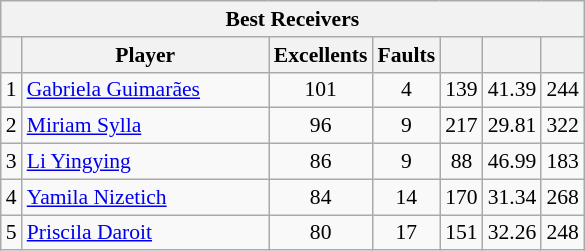<table class="wikitable sortable" style=font-size:90%>
<tr>
<th colspan=7>Best Receivers</th>
</tr>
<tr>
<th></th>
<th width=158>Player</th>
<th width=20>Excellents</th>
<th width=20>Faults</th>
<th width=20></th>
<th width=20></th>
<th width=20></th>
</tr>
<tr>
<td align=center>1</td>
<td> <a href='#'>Gabriela Guimarães</a></td>
<td align=center>101</td>
<td align=center>4</td>
<td align=center>139</td>
<td align=center>41.39</td>
<td align=center>244</td>
</tr>
<tr>
<td align=center>2</td>
<td> <a href='#'>Miriam Sylla</a></td>
<td align=center>96</td>
<td align=center>9</td>
<td align=center>217</td>
<td align=center>29.81</td>
<td align=center>322</td>
</tr>
<tr>
<td align=center>3</td>
<td> <a href='#'>Li Yingying</a></td>
<td align=center>86</td>
<td align=center>9</td>
<td align=center>88</td>
<td align=center>46.99</td>
<td align=center>183</td>
</tr>
<tr>
<td align=center>4</td>
<td> <a href='#'>Yamila Nizetich</a></td>
<td align=center>84</td>
<td align=center>14</td>
<td align=center>170</td>
<td align=center>31.34</td>
<td align=center>268</td>
</tr>
<tr>
<td align=center>5</td>
<td> <a href='#'>Priscila Daroit</a></td>
<td align=center>80</td>
<td align=center>17</td>
<td align=center>151</td>
<td align=center>32.26</td>
<td align=center>248</td>
</tr>
</table>
